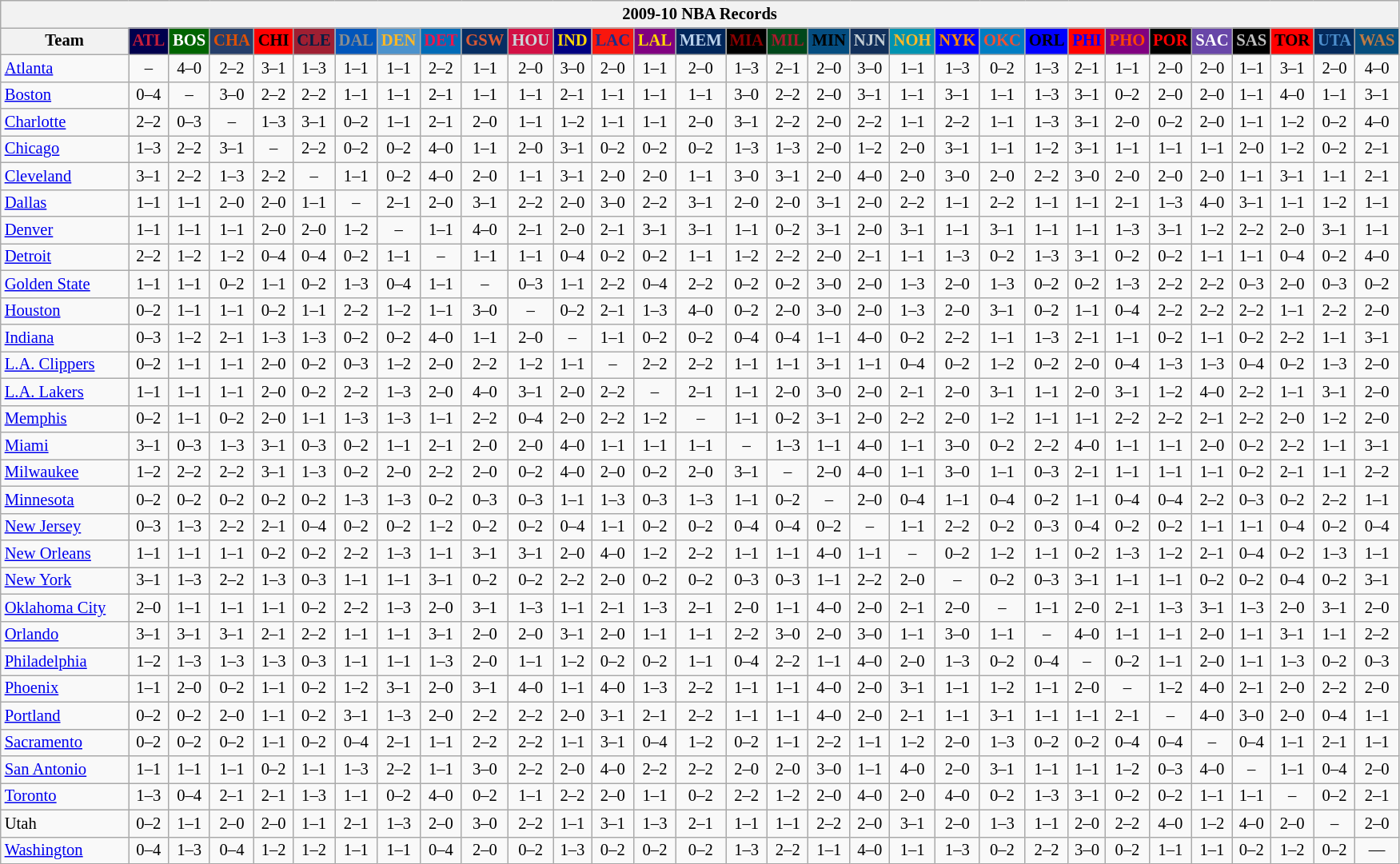<table class="wikitable mw-collapsible mw-collapsed" style="font-size:86%; text-align:center;">
<tr>
<th colspan=31>2009-10 NBA Records</th>
</tr>
<tr>
<th width=100>Team</th>
<th style="background:#00004d;color:#C41E3a;width=35">ATL</th>
<th style="background:#006400;color:#FFFFFF;width=35">BOS</th>
<th style="background:#253E6A;color:#DF5106;width=35">CHA</th>
<th style="background:#FF0000;color:#000000;width=35">CHI</th>
<th style="background:#9F1F32;color:#001D43;width=35">CLE</th>
<th style="background:#0055BA;color:#898D8F;width=35">DAL</th>
<th style="background:#4C92CC;color:#FDB827;width=35">DEN</th>
<th style="background:#006BB7;color:#ED164B;width=35">DET</th>
<th style="background:#072E63;color:#DC5A34;width=35">GSW</th>
<th style="background:#D31145;color:#CBD4D8;width=35">HOU</th>
<th style="background:#000080;color:#FFD700;width=35">IND</th>
<th style="background:#F9160D;color:#1A2E8B;width=35">LAC</th>
<th style="background:#800080;color:#FFD700;width=35">LAL</th>
<th style="background:#00265B;color:#BAD1EB;width=35">MEM</th>
<th style="background:#000000;color:#8B0000;width=35">MIA</th>
<th style="background:#00471B;color:#AC1A2F;width=35">MIL</th>
<th style="background:#044D80;color:#000000;width=35">MIN</th>
<th style="background:#12305B;color:#C4CED4;width=35">NJN</th>
<th style="background:#0093B1;color:#FDB827;width=35">NOH</th>
<th style="background:#0000FF;color:#FF8C00;width=35">NYK</th>
<th style="background:#007DC3;color:#F05033;width=35">OKC</th>
<th style="background:#0000FF;color:#000000;width=35">ORL</th>
<th style="background:#FF0000;color:#0000FF;width=35">PHI</th>
<th style="background:#800080;color:#FF4500;width=35">PHO</th>
<th style="background:#000000;color:#FF0000;width=35">POR</th>
<th style="background:#6846A8;color:#FFFFFF;width=35">SAC</th>
<th style="background:#000000;color:#C0C0C0;width=35">SAS</th>
<th style="background:#FF0000;color:#000000;width=35">TOR</th>
<th style="background:#042A5C;color:#4C8ECC;width=35">UTA</th>
<th style="background:#044D7D;color:#BC7A44;width=35">WAS</th>
</tr>
<tr>
<td style="text-align:left;"><a href='#'>Atlanta</a></td>
<td>–</td>
<td>4–0</td>
<td>2–2</td>
<td>3–1</td>
<td>1–3</td>
<td>1–1</td>
<td>1–1</td>
<td>2–2</td>
<td>1–1</td>
<td>2–0</td>
<td>3–0</td>
<td>2–0</td>
<td>1–1</td>
<td>2–0</td>
<td>1–3</td>
<td>2–1</td>
<td>2–0</td>
<td>3–0</td>
<td>1–1</td>
<td>1–3</td>
<td>0–2</td>
<td>1–3</td>
<td>2–1</td>
<td>1–1</td>
<td>2–0</td>
<td>2–0</td>
<td>1–1</td>
<td>3–1</td>
<td>2–0</td>
<td>4–0</td>
</tr>
<tr>
<td style="text-align:left;"><a href='#'>Boston</a></td>
<td>0–4</td>
<td>–</td>
<td>3–0</td>
<td>2–2</td>
<td>2–2</td>
<td>1–1</td>
<td>1–1</td>
<td>2–1</td>
<td>1–1</td>
<td>1–1</td>
<td>2–1</td>
<td>1–1</td>
<td>1–1</td>
<td>1–1</td>
<td>3–0</td>
<td>2–2</td>
<td>2–0</td>
<td>3–1</td>
<td>1–1</td>
<td>3–1</td>
<td>1–1</td>
<td>1–3</td>
<td>3–1</td>
<td>0–2</td>
<td>2–0</td>
<td>2–0</td>
<td>1–1</td>
<td>4–0</td>
<td>1–1</td>
<td>3–1</td>
</tr>
<tr>
<td style="text-align:left;"><a href='#'>Charlotte</a></td>
<td>2–2</td>
<td>0–3</td>
<td>–</td>
<td>1–3</td>
<td>3–1</td>
<td>0–2</td>
<td>1–1</td>
<td>2–1</td>
<td>2–0</td>
<td>1–1</td>
<td>1–2</td>
<td>1–1</td>
<td>1–1</td>
<td>2–0</td>
<td>3–1</td>
<td>2–2</td>
<td>2–0</td>
<td>2–2</td>
<td>1–1</td>
<td>2–2</td>
<td>1–1</td>
<td>1–3</td>
<td>3–1</td>
<td>2–0</td>
<td>0–2</td>
<td>2–0</td>
<td>1–1</td>
<td>1–2</td>
<td>0–2</td>
<td>4–0</td>
</tr>
<tr>
<td style="text-align:left;"><a href='#'>Chicago</a></td>
<td>1–3</td>
<td>2–2</td>
<td>3–1</td>
<td>–</td>
<td>2–2</td>
<td>0–2</td>
<td>0–2</td>
<td>4–0</td>
<td>1–1</td>
<td>2–0</td>
<td>3–1</td>
<td>0–2</td>
<td>0–2</td>
<td>0–2</td>
<td>1–3</td>
<td>1–3</td>
<td>2–0</td>
<td>1–2</td>
<td>2–0</td>
<td>3–1</td>
<td>1–1</td>
<td>1–2</td>
<td>3–1</td>
<td>1–1</td>
<td>1–1</td>
<td>1–1</td>
<td>2–0</td>
<td>1–2</td>
<td>0–2</td>
<td>2–1</td>
</tr>
<tr>
<td style="text-align:left;"><a href='#'>Cleveland</a></td>
<td>3–1</td>
<td>2–2</td>
<td>1–3</td>
<td>2–2</td>
<td>–</td>
<td>1–1</td>
<td>0–2</td>
<td>4–0</td>
<td>2–0</td>
<td>1–1</td>
<td>3–1</td>
<td>2–0</td>
<td>2–0</td>
<td>1–1</td>
<td>3–0</td>
<td>3–1</td>
<td>2–0</td>
<td>4–0</td>
<td>2–0</td>
<td>3–0</td>
<td>2–0</td>
<td>2–2</td>
<td>3–0</td>
<td>2–0</td>
<td>2–0</td>
<td>2–0</td>
<td>1–1</td>
<td>3–1</td>
<td>1–1</td>
<td>2–1</td>
</tr>
<tr>
<td style="text-align:left;"><a href='#'>Dallas</a></td>
<td>1–1</td>
<td>1–1</td>
<td>2–0</td>
<td>2–0</td>
<td>1–1</td>
<td>–</td>
<td>2–1</td>
<td>2–0</td>
<td>3–1</td>
<td>2–2</td>
<td>2–0</td>
<td>3–0</td>
<td>2–2</td>
<td>3–1</td>
<td>2–0</td>
<td>2–0</td>
<td>3–1</td>
<td>2–0</td>
<td>2–2</td>
<td>1–1</td>
<td>2–2</td>
<td>1–1</td>
<td>1–1</td>
<td>2–1</td>
<td>1–3</td>
<td>4–0</td>
<td>3–1</td>
<td>1–1</td>
<td>1–2</td>
<td>1–1</td>
</tr>
<tr>
<td style="text-align:left;"><a href='#'>Denver</a></td>
<td>1–1</td>
<td>1–1</td>
<td>1–1</td>
<td>2–0</td>
<td>2–0</td>
<td>1–2</td>
<td>–</td>
<td>1–1</td>
<td>4–0</td>
<td>2–1</td>
<td>2–0</td>
<td>2–1</td>
<td>3–1</td>
<td>3–1</td>
<td>1–1</td>
<td>0–2</td>
<td>3–1</td>
<td>2–0</td>
<td>3–1</td>
<td>1–1</td>
<td>3–1</td>
<td>1–1</td>
<td>1–1</td>
<td>1–3</td>
<td>3–1</td>
<td>1–2</td>
<td>2–2</td>
<td>2–0</td>
<td>3–1</td>
<td>1–1</td>
</tr>
<tr>
<td style="text-align:left;"><a href='#'>Detroit</a></td>
<td>2–2</td>
<td>1–2</td>
<td>1–2</td>
<td>0–4</td>
<td>0–4</td>
<td>0–2</td>
<td>1–1</td>
<td>–</td>
<td>1–1</td>
<td>1–1</td>
<td>0–4</td>
<td>0–2</td>
<td>0–2</td>
<td>1–1</td>
<td>1–2</td>
<td>2–2</td>
<td>2–0</td>
<td>2–1</td>
<td>1–1</td>
<td>1–3</td>
<td>0–2</td>
<td>1–3</td>
<td>3–1</td>
<td>0–2</td>
<td>0–2</td>
<td>1–1</td>
<td>1–1</td>
<td>0–4</td>
<td>0–2</td>
<td>4–0</td>
</tr>
<tr>
<td style="text-align:left;"><a href='#'>Golden State</a></td>
<td>1–1</td>
<td>1–1</td>
<td>0–2</td>
<td>1–1</td>
<td>0–2</td>
<td>1–3</td>
<td>0–4</td>
<td>1–1</td>
<td>–</td>
<td>0–3</td>
<td>1–1</td>
<td>2–2</td>
<td>0–4</td>
<td>2–2</td>
<td>0–2</td>
<td>0–2</td>
<td>3–0</td>
<td>2–0</td>
<td>1–3</td>
<td>2–0</td>
<td>1–3</td>
<td>0–2</td>
<td>0–2</td>
<td>1–3</td>
<td>2–2</td>
<td>2–2</td>
<td>0–3</td>
<td>2–0</td>
<td>0–3</td>
<td>0–2</td>
</tr>
<tr>
<td style="text-align:left;"><a href='#'>Houston</a></td>
<td>0–2</td>
<td>1–1</td>
<td>1–1</td>
<td>0–2</td>
<td>1–1</td>
<td>2–2</td>
<td>1–2</td>
<td>1–1</td>
<td>3–0</td>
<td>–</td>
<td>0–2</td>
<td>2–1</td>
<td>1–3</td>
<td>4–0</td>
<td>0–2</td>
<td>2–0</td>
<td>3–0</td>
<td>2–0</td>
<td>1–3</td>
<td>2–0</td>
<td>3–1</td>
<td>0–2</td>
<td>1–1</td>
<td>0–4</td>
<td>2–2</td>
<td>2–2</td>
<td>2–2</td>
<td>1–1</td>
<td>2–2</td>
<td>2–0</td>
</tr>
<tr>
<td style="text-align:left;"><a href='#'>Indiana</a></td>
<td>0–3</td>
<td>1–2</td>
<td>2–1</td>
<td>1–3</td>
<td>1–3</td>
<td>0–2</td>
<td>0–2</td>
<td>4–0</td>
<td>1–1</td>
<td>2–0</td>
<td>–</td>
<td>1–1</td>
<td>0–2</td>
<td>0–2</td>
<td>0–4</td>
<td>0–4</td>
<td>1–1</td>
<td>4–0</td>
<td>0–2</td>
<td>2–2</td>
<td>1–1</td>
<td>1–3</td>
<td>2–1</td>
<td>1–1</td>
<td>0–2</td>
<td>1–1</td>
<td>0–2</td>
<td>2–2</td>
<td>1–1</td>
<td>3–1</td>
</tr>
<tr>
<td style="text-align:left;"><a href='#'>L.A. Clippers</a></td>
<td>0–2</td>
<td>1–1</td>
<td>1–1</td>
<td>2–0</td>
<td>0–2</td>
<td>0–3</td>
<td>1–2</td>
<td>2–0</td>
<td>2–2</td>
<td>1–2</td>
<td>1–1</td>
<td>–</td>
<td>2–2</td>
<td>2–2</td>
<td>1–1</td>
<td>1–1</td>
<td>3–1</td>
<td>1–1</td>
<td>0–4</td>
<td>0–2</td>
<td>1–2</td>
<td>0–2</td>
<td>2–0</td>
<td>0–4</td>
<td>1–3</td>
<td>1–3</td>
<td>0–4</td>
<td>0–2</td>
<td>1–3</td>
<td>2–0</td>
</tr>
<tr>
<td style="text-align:left;"><a href='#'>L.A. Lakers</a></td>
<td>1–1</td>
<td>1–1</td>
<td>1–1</td>
<td>2–0</td>
<td>0–2</td>
<td>2–2</td>
<td>1–3</td>
<td>2–0</td>
<td>4–0</td>
<td>3–1</td>
<td>2–0</td>
<td>2–2</td>
<td>–</td>
<td>2–1</td>
<td>1–1</td>
<td>2–0</td>
<td>3–0</td>
<td>2–0</td>
<td>2–1</td>
<td>2–0</td>
<td>3–1</td>
<td>1–1</td>
<td>2–0</td>
<td>3–1</td>
<td>1–2</td>
<td>4–0</td>
<td>2–2</td>
<td>1–1</td>
<td>3–1</td>
<td>2–0</td>
</tr>
<tr>
<td style="text-align:left;"><a href='#'>Memphis</a></td>
<td>0–2</td>
<td>1–1</td>
<td>0–2</td>
<td>2–0</td>
<td>1–1</td>
<td>1–3</td>
<td>1–3</td>
<td>1–1</td>
<td>2–2</td>
<td>0–4</td>
<td>2–0</td>
<td>2–2</td>
<td>1–2</td>
<td>–</td>
<td>1–1</td>
<td>0–2</td>
<td>3–1</td>
<td>2–0</td>
<td>2–2</td>
<td>2–0</td>
<td>1–2</td>
<td>1–1</td>
<td>1–1</td>
<td>2–2</td>
<td>2–2</td>
<td>2–1</td>
<td>2–2</td>
<td>2–0</td>
<td>1–2</td>
<td>2–0</td>
</tr>
<tr>
<td style="text-align:left;"><a href='#'>Miami</a></td>
<td>3–1</td>
<td>0–3</td>
<td>1–3</td>
<td>3–1</td>
<td>0–3</td>
<td>0–2</td>
<td>1–1</td>
<td>2–1</td>
<td>2–0</td>
<td>2–0</td>
<td>4–0</td>
<td>1–1</td>
<td>1–1</td>
<td>1–1</td>
<td>–</td>
<td>1–3</td>
<td>1–1</td>
<td>4–0</td>
<td>1–1</td>
<td>3–0</td>
<td>0–2</td>
<td>2–2</td>
<td>4–0</td>
<td>1–1</td>
<td>1–1</td>
<td>2–0</td>
<td>0–2</td>
<td>2–2</td>
<td>1–1</td>
<td>3–1</td>
</tr>
<tr>
<td style="text-align:left;"><a href='#'>Milwaukee</a></td>
<td>1–2</td>
<td>2–2</td>
<td>2–2</td>
<td>3–1</td>
<td>1–3</td>
<td>0–2</td>
<td>2–0</td>
<td>2–2</td>
<td>2–0</td>
<td>0–2</td>
<td>4–0</td>
<td>2–0</td>
<td>0–2</td>
<td>2–0</td>
<td>3–1</td>
<td>–</td>
<td>2–0</td>
<td>4–0</td>
<td>1–1</td>
<td>3–0</td>
<td>1–1</td>
<td>0–3</td>
<td>2–1</td>
<td>1–1</td>
<td>1–1</td>
<td>1–1</td>
<td>0–2</td>
<td>2–1</td>
<td>1–1</td>
<td>2–2</td>
</tr>
<tr>
<td style="text-align:left;"><a href='#'>Minnesota</a></td>
<td>0–2</td>
<td>0–2</td>
<td>0–2</td>
<td>0–2</td>
<td>0–2</td>
<td>1–3</td>
<td>1–3</td>
<td>0–2</td>
<td>0–3</td>
<td>0–3</td>
<td>1–1</td>
<td>1–3</td>
<td>0–3</td>
<td>1–3</td>
<td>1–1</td>
<td>0–2</td>
<td>–</td>
<td>2–0</td>
<td>0–4</td>
<td>1–1</td>
<td>0–4</td>
<td>0–2</td>
<td>1–1</td>
<td>0–4</td>
<td>0–4</td>
<td>2–2</td>
<td>0–3</td>
<td>0–2</td>
<td>2–2</td>
<td>1–1</td>
</tr>
<tr>
<td style="text-align:left;"><a href='#'>New Jersey</a></td>
<td>0–3</td>
<td>1–3</td>
<td>2–2</td>
<td>2–1</td>
<td>0–4</td>
<td>0–2</td>
<td>0–2</td>
<td>1–2</td>
<td>0–2</td>
<td>0–2</td>
<td>0–4</td>
<td>1–1</td>
<td>0–2</td>
<td>0–2</td>
<td>0–4</td>
<td>0–4</td>
<td>0–2</td>
<td>–</td>
<td>1–1</td>
<td>2–2</td>
<td>0–2</td>
<td>0–3</td>
<td>0–4</td>
<td>0–2</td>
<td>0–2</td>
<td>1–1</td>
<td>1–1</td>
<td>0–4</td>
<td>0–2</td>
<td>0–4</td>
</tr>
<tr>
<td style="text-align:left;"><a href='#'>New Orleans</a></td>
<td>1–1</td>
<td>1–1</td>
<td>1–1</td>
<td>0–2</td>
<td>0–2</td>
<td>2–2</td>
<td>1–3</td>
<td>1–1</td>
<td>3–1</td>
<td>3–1</td>
<td>2–0</td>
<td>4–0</td>
<td>1–2</td>
<td>2–2</td>
<td>1–1</td>
<td>1–1</td>
<td>4–0</td>
<td>1–1</td>
<td>–</td>
<td>0–2</td>
<td>1–2</td>
<td>1–1</td>
<td>0–2</td>
<td>1–3</td>
<td>1–2</td>
<td>2–1</td>
<td>0–4</td>
<td>0–2</td>
<td>1–3</td>
<td>1–1</td>
</tr>
<tr>
<td style="text-align:left;"><a href='#'>New York</a></td>
<td>3–1</td>
<td>1–3</td>
<td>2–2</td>
<td>1–3</td>
<td>0–3</td>
<td>1–1</td>
<td>1–1</td>
<td>3–1</td>
<td>0–2</td>
<td>0–2</td>
<td>2–2</td>
<td>2–0</td>
<td>0–2</td>
<td>0–2</td>
<td>0–3</td>
<td>0–3</td>
<td>1–1</td>
<td>2–2</td>
<td>2–0</td>
<td>–</td>
<td>0–2</td>
<td>0–3</td>
<td>3–1</td>
<td>1–1</td>
<td>1–1</td>
<td>0–2</td>
<td>0–2</td>
<td>0–4</td>
<td>0–2</td>
<td>3–1</td>
</tr>
<tr>
<td style="text-align:left;"><a href='#'>Oklahoma City</a></td>
<td>2–0</td>
<td>1–1</td>
<td>1–1</td>
<td>1–1</td>
<td>0–2</td>
<td>2–2</td>
<td>1–3</td>
<td>2–0</td>
<td>3–1</td>
<td>1–3</td>
<td>1–1</td>
<td>2–1</td>
<td>1–3</td>
<td>2–1</td>
<td>2–0</td>
<td>1–1</td>
<td>4–0</td>
<td>2–0</td>
<td>2–1</td>
<td>2–0</td>
<td>–</td>
<td>1–1</td>
<td>2–0</td>
<td>2–1</td>
<td>1–3</td>
<td>3–1</td>
<td>1–3</td>
<td>2–0</td>
<td>3–1</td>
<td>2–0</td>
</tr>
<tr>
<td style="text-align:left;"><a href='#'>Orlando</a></td>
<td>3–1</td>
<td>3–1</td>
<td>3–1</td>
<td>2–1</td>
<td>2–2</td>
<td>1–1</td>
<td>1–1</td>
<td>3–1</td>
<td>2–0</td>
<td>2–0</td>
<td>3–1</td>
<td>2–0</td>
<td>1–1</td>
<td>1–1</td>
<td>2–2</td>
<td>3–0</td>
<td>2–0</td>
<td>3–0</td>
<td>1–1</td>
<td>3–0</td>
<td>1–1</td>
<td>–</td>
<td>4–0</td>
<td>1–1</td>
<td>1–1</td>
<td>2–0</td>
<td>1–1</td>
<td>3–1</td>
<td>1–1</td>
<td>2–2</td>
</tr>
<tr>
<td style="text-align:left;"><a href='#'>Philadelphia</a></td>
<td>1–2</td>
<td>1–3</td>
<td>1–3</td>
<td>1–3</td>
<td>0–3</td>
<td>1–1</td>
<td>1–1</td>
<td>1–3</td>
<td>2–0</td>
<td>1–1</td>
<td>1–2</td>
<td>0–2</td>
<td>0–2</td>
<td>1–1</td>
<td>0–4</td>
<td>2–2</td>
<td>1–1</td>
<td>4–0</td>
<td>2–0</td>
<td>1–3</td>
<td>0–2</td>
<td>0–4</td>
<td>–</td>
<td>0–2</td>
<td>1–1</td>
<td>2–0</td>
<td>1–1</td>
<td>1–3</td>
<td>0–2</td>
<td>0–3</td>
</tr>
<tr>
<td style="text-align:left;"><a href='#'>Phoenix</a></td>
<td>1–1</td>
<td>2–0</td>
<td>0–2</td>
<td>1–1</td>
<td>0–2</td>
<td>1–2</td>
<td>3–1</td>
<td>2–0</td>
<td>3–1</td>
<td>4–0</td>
<td>1–1</td>
<td>4–0</td>
<td>1–3</td>
<td>2–2</td>
<td>1–1</td>
<td>1–1</td>
<td>4–0</td>
<td>2–0</td>
<td>3–1</td>
<td>1–1</td>
<td>1–2</td>
<td>1–1</td>
<td>2–0</td>
<td>–</td>
<td>1–2</td>
<td>4–0</td>
<td>2–1</td>
<td>2–0</td>
<td>2–2</td>
<td>2–0</td>
</tr>
<tr>
<td style="text-align:left;"><a href='#'>Portland</a></td>
<td>0–2</td>
<td>0–2</td>
<td>2–0</td>
<td>1–1</td>
<td>0–2</td>
<td>3–1</td>
<td>1–3</td>
<td>2–0</td>
<td>2–2</td>
<td>2–2</td>
<td>2–0</td>
<td>3–1</td>
<td>2–1</td>
<td>2–2</td>
<td>1–1</td>
<td>1–1</td>
<td>4–0</td>
<td>2–0</td>
<td>2–1</td>
<td>1–1</td>
<td>3–1</td>
<td>1–1</td>
<td>1–1</td>
<td>2–1</td>
<td>–</td>
<td>4–0</td>
<td>3–0</td>
<td>2–0</td>
<td>0–4</td>
<td>1–1</td>
</tr>
<tr>
<td style="text-align:left;"><a href='#'>Sacramento</a></td>
<td>0–2</td>
<td>0–2</td>
<td>0–2</td>
<td>1–1</td>
<td>0–2</td>
<td>0–4</td>
<td>2–1</td>
<td>1–1</td>
<td>2–2</td>
<td>2–2</td>
<td>1–1</td>
<td>3–1</td>
<td>0–4</td>
<td>1–2</td>
<td>0–2</td>
<td>1–1</td>
<td>2–2</td>
<td>1–1</td>
<td>1–2</td>
<td>2–0</td>
<td>1–3</td>
<td>0–2</td>
<td>0–2</td>
<td>0–4</td>
<td>0–4</td>
<td>–</td>
<td>0–4</td>
<td>1–1</td>
<td>2–1</td>
<td>1–1</td>
</tr>
<tr>
<td style="text-align:left;"><a href='#'>San Antonio</a></td>
<td>1–1</td>
<td>1–1</td>
<td>1–1</td>
<td>0–2</td>
<td>1–1</td>
<td>1–3</td>
<td>2–2</td>
<td>1–1</td>
<td>3–0</td>
<td>2–2</td>
<td>2–0</td>
<td>4–0</td>
<td>2–2</td>
<td>2–2</td>
<td>2–0</td>
<td>2–0</td>
<td>3–0</td>
<td>1–1</td>
<td>4–0</td>
<td>2–0</td>
<td>3–1</td>
<td>1–1</td>
<td>1–1</td>
<td>1–2</td>
<td>0–3</td>
<td>4–0</td>
<td>–</td>
<td>1–1</td>
<td>0–4</td>
<td>2–0</td>
</tr>
<tr>
<td style="text-align:left;"><a href='#'>Toronto</a></td>
<td>1–3</td>
<td>0–4</td>
<td>2–1</td>
<td>2–1</td>
<td>1–3</td>
<td>1–1</td>
<td>0–2</td>
<td>4–0</td>
<td>0–2</td>
<td>1–1</td>
<td>2–2</td>
<td>2–0</td>
<td>1–1</td>
<td>0–2</td>
<td>2–2</td>
<td>1–2</td>
<td>2–0</td>
<td>4–0</td>
<td>2–0</td>
<td>4–0</td>
<td>0–2</td>
<td>1–3</td>
<td>3–1</td>
<td>0–2</td>
<td>0–2</td>
<td>1–1</td>
<td>1–1</td>
<td>–</td>
<td>0–2</td>
<td>2–1</td>
</tr>
<tr>
<td style="text-align:left;">Utah</td>
<td>0–2</td>
<td>1–1</td>
<td>2–0</td>
<td>2–0</td>
<td>1–1</td>
<td>2–1</td>
<td>1–3</td>
<td>2–0</td>
<td>3–0</td>
<td>2–2</td>
<td>1–1</td>
<td>3–1</td>
<td>1–3</td>
<td>2–1</td>
<td>1–1</td>
<td>1–1</td>
<td>2–2</td>
<td>2–0</td>
<td>3–1</td>
<td>2–0</td>
<td>1–3</td>
<td>1–1</td>
<td>2–0</td>
<td>2–2</td>
<td>4–0</td>
<td>1–2</td>
<td>4–0</td>
<td>2–0</td>
<td>–</td>
<td>2–0</td>
</tr>
<tr>
<td style="text-align:left;"><a href='#'>Washington</a></td>
<td>0–4</td>
<td>1–3</td>
<td>0–4</td>
<td>1–2</td>
<td>1–2</td>
<td>1–1</td>
<td>1–1</td>
<td>0–4</td>
<td>2–0</td>
<td>0–2</td>
<td>1–3</td>
<td>0–2</td>
<td>0–2</td>
<td>0–2</td>
<td>1–3</td>
<td>2–2</td>
<td>1–1</td>
<td>4–0</td>
<td>1–1</td>
<td>1–3</td>
<td>0–2</td>
<td>2–2</td>
<td>3–0</td>
<td>0–2</td>
<td>1–1</td>
<td>1–1</td>
<td>0–2</td>
<td>1–2</td>
<td>0–2</td>
<td>—</td>
</tr>
</table>
